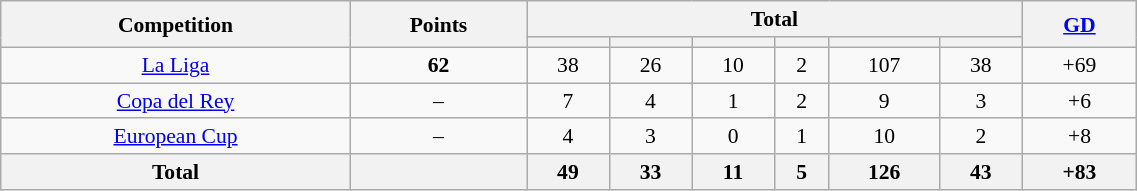<table class="wikitable" style="font-size:90%;width:60%;float:left;text-align:center;">
<tr>
<th rowspan="2">Competition</th>
<th rowspan="2">Points</th>
<th colspan="6">Total</th>
<th rowspan="2"><a href='#'>GD</a></th>
</tr>
<tr>
<th></th>
<th></th>
<th></th>
<th></th>
<th></th>
<th></th>
</tr>
<tr>
<td><a href='#'>La Liga</a></td>
<td><strong>62</strong></td>
<td>38</td>
<td>26</td>
<td>10</td>
<td>2</td>
<td>107</td>
<td>38</td>
<td>+69</td>
</tr>
<tr>
<td><a href='#'>Copa del Rey</a></td>
<td>–</td>
<td>7</td>
<td>4</td>
<td>1</td>
<td>2</td>
<td>9</td>
<td>3</td>
<td>+6</td>
</tr>
<tr>
<td><a href='#'>European Cup</a></td>
<td>–</td>
<td>4</td>
<td>3</td>
<td>0</td>
<td>1</td>
<td>10</td>
<td>2</td>
<td>+8</td>
</tr>
<tr>
<th>Total</th>
<th></th>
<th>49</th>
<th>33</th>
<th>11</th>
<th>5</th>
<th>126</th>
<th>43</th>
<th>+83</th>
</tr>
</table>
